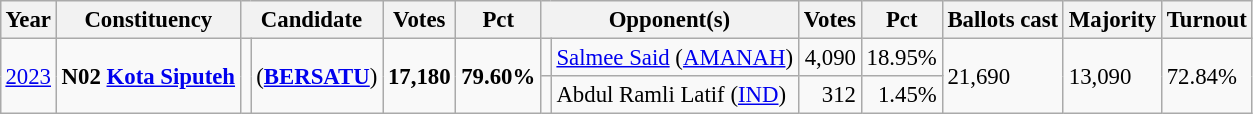<table class="wikitable"style="margin:0.5em ; font-size:95%">
<tr>
<th>Year</th>
<th>Constituency</th>
<th colspan=2>Candidate</th>
<th>Votes</th>
<th>Pct</th>
<th colspan=2>Opponent(s)</th>
<th>Votes</th>
<th>Pct</th>
<th>Ballots cast</th>
<th>Majority</th>
<th>Turnout</th>
</tr>
<tr>
<td rowspan=2><a href='#'>2023</a></td>
<td rowspan=2><strong>N02 <a href='#'>Kota Siputeh</a></strong></td>
<td rowspan=2 bgcolor=></td>
<td rowspan=2> (<a href='#'><strong>BERSATU</strong></a>)</td>
<td rowspan=2 align=right><strong>17,180</strong></td>
<td rowspan=2><strong>79.60%</strong></td>
<td></td>
<td><a href='#'>Salmee Said</a> (<a href='#'>AMANAH</a>)</td>
<td align=right>4,090</td>
<td>18.95%</td>
<td rowspan=2>21,690</td>
<td rowspan=2>13,090</td>
<td rowspan=2>72.84%</td>
</tr>
<tr>
<td></td>
<td>Abdul Ramli Latif (<a href='#'>IND</a>)</td>
<td align=right>312</td>
<td align=right>1.45%</td>
</tr>
</table>
